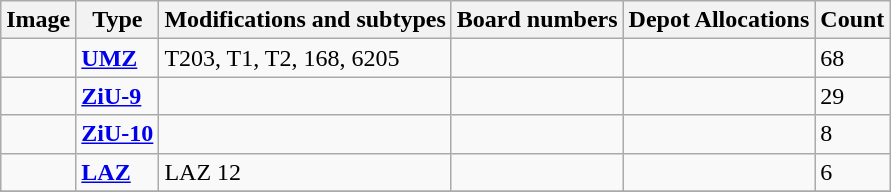<table class="wikitable">
<tr>
<th>Image</th>
<th>Type</th>
<th>Modifications and subtypes</th>
<th>Board numbers</th>
<th>Depot Allocations</th>
<th>Count</th>
</tr>
<tr>
<td></td>
<td><strong><a href='#'>UMZ</a></strong></td>
<td>T203, T1, T2, 168, 6205</td>
<td></td>
<td></td>
<td>68</td>
</tr>
<tr>
<td></td>
<td><strong><a href='#'>ZiU-9</a></strong></td>
<td></td>
<td></td>
<td></td>
<td>29</td>
</tr>
<tr>
<td></td>
<td><strong><a href='#'>ZiU-10</a></strong></td>
<td></td>
<td></td>
<td></td>
<td>8</td>
</tr>
<tr>
<td></td>
<td><strong><a href='#'>LAZ</a></strong></td>
<td>LAZ 12</td>
<td></td>
<td></td>
<td>6</td>
</tr>
<tr>
</tr>
</table>
